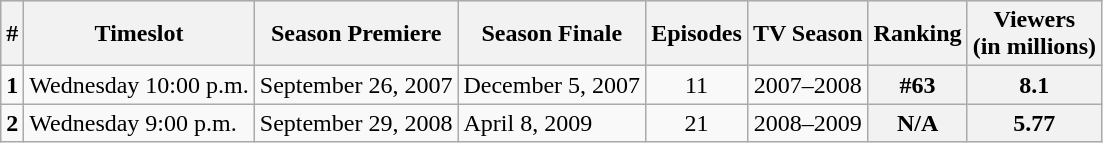<table class="wikitable">
<tr style="background:#e0e0e0;">
<th>#</th>
<th>Timeslot</th>
<th>Season Premiere</th>
<th>Season Finale</th>
<th>Episodes</th>
<th>TV Season</th>
<th>Ranking</th>
<th>Viewers<br>(in millions)</th>
</tr>
<tr style="background:#f9f9f9;">
<td><strong>1</strong></td>
<td>Wednesday 10:00 p.m.</td>
<td>September 26, 2007</td>
<td>December 5, 2007</td>
<td style="text-align:center">11</td>
<td style="text-align:center">2007–2008</td>
<th style="text-align:center"><strong>#63</strong></th>
<th style="text-align:center"><strong>8.1</strong></th>
</tr>
<tr style="background:#f9f9f9;">
<td><strong>2</strong></td>
<td>Wednesday 9:00 p.m.</td>
<td>September 29, 2008</td>
<td>April 8, 2009</td>
<td style="text-align:center">21</td>
<td style="text-align:center">2008–2009</td>
<th style="text-align:center"><strong>N/A</strong></th>
<th style="text-align:center"><strong>5.77</strong></th>
</tr>
</table>
